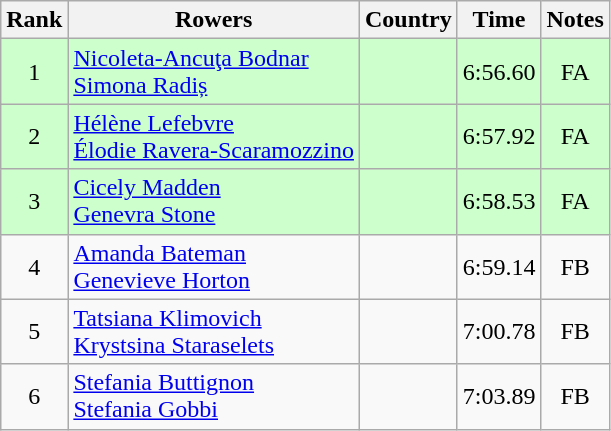<table class="wikitable" style="text-align:center">
<tr>
<th>Rank</th>
<th>Rowers</th>
<th>Country</th>
<th>Time</th>
<th>Notes</th>
</tr>
<tr bgcolor=ccffcc>
<td>1</td>
<td align="left"><a href='#'>Nicoleta-Ancuţa Bodnar</a><br><a href='#'>Simona Radiș</a></td>
<td align="left"></td>
<td>6:56.60</td>
<td>FA</td>
</tr>
<tr bgcolor=ccffcc>
<td>2</td>
<td align="left"><a href='#'>Hélène Lefebvre</a><br><a href='#'>Élodie Ravera-Scaramozzino</a></td>
<td align="left"></td>
<td>6:57.92</td>
<td>FA</td>
</tr>
<tr bgcolor=ccffcc>
<td>3</td>
<td align="left"><a href='#'>Cicely Madden</a><br><a href='#'>Genevra Stone</a></td>
<td align="left"></td>
<td>6:58.53</td>
<td>FA</td>
</tr>
<tr>
<td>4</td>
<td align="left"><a href='#'>Amanda Bateman</a><br><a href='#'>Genevieve Horton</a></td>
<td align="left"></td>
<td>6:59.14</td>
<td>FB</td>
</tr>
<tr>
<td>5</td>
<td align="left"><a href='#'>Tatsiana Klimovich</a><br><a href='#'>Krystsina Staraselets</a></td>
<td align="left"></td>
<td>7:00.78</td>
<td>FB</td>
</tr>
<tr>
<td>6</td>
<td align="left"><a href='#'>Stefania Buttignon</a><br><a href='#'>Stefania Gobbi</a></td>
<td align="left"></td>
<td>7:03.89</td>
<td>FB</td>
</tr>
</table>
